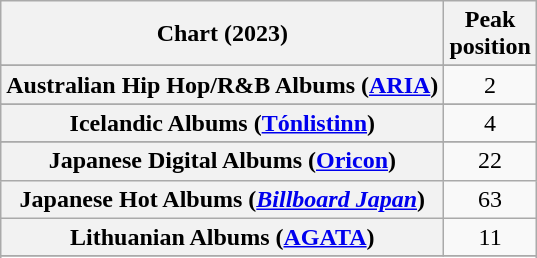<table class="wikitable sortable plainrowheaders" style="text-align:center">
<tr>
<th scope="col">Chart (2023)</th>
<th scope="col">Peak<br>position</th>
</tr>
<tr>
</tr>
<tr>
<th scope="row">Australian Hip Hop/R&B Albums (<a href='#'>ARIA</a>)</th>
<td>2</td>
</tr>
<tr>
</tr>
<tr>
</tr>
<tr>
</tr>
<tr>
</tr>
<tr>
</tr>
<tr>
</tr>
<tr>
</tr>
<tr>
</tr>
<tr>
</tr>
<tr>
</tr>
<tr>
<th scope="row">Icelandic Albums (<a href='#'>Tónlistinn</a>)</th>
<td>4</td>
</tr>
<tr>
</tr>
<tr>
</tr>
<tr>
<th scope="row">Japanese Digital Albums (<a href='#'>Oricon</a>)</th>
<td>22</td>
</tr>
<tr>
<th scope="row">Japanese Hot Albums (<em><a href='#'>Billboard Japan</a></em>)</th>
<td>63</td>
</tr>
<tr>
<th scope="row">Lithuanian Albums (<a href='#'>AGATA</a>)</th>
<td>11</td>
</tr>
<tr>
</tr>
<tr>
</tr>
<tr>
</tr>
<tr>
</tr>
<tr>
</tr>
<tr>
</tr>
<tr>
</tr>
<tr>
</tr>
<tr>
</tr>
<tr>
</tr>
<tr>
</tr>
</table>
